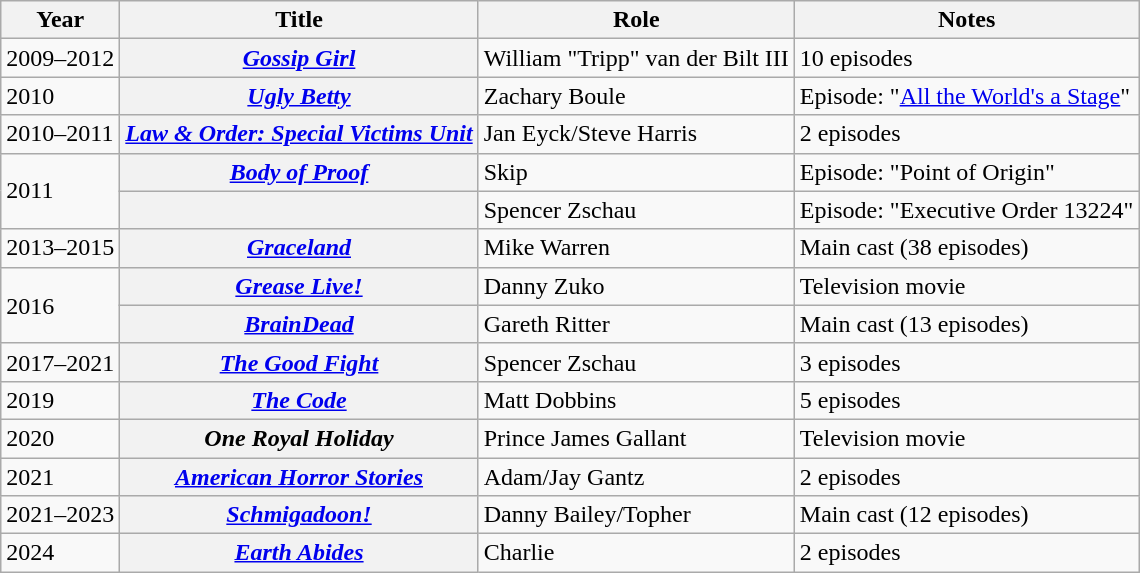<table class="wikitable plainrowheaders sortable">
<tr>
<th scope="col">Year</th>
<th scope="col">Title</th>
<th scope="col">Role</th>
<th scope="col" class="unsortable">Notes</th>
</tr>
<tr>
<td>2009–2012</td>
<th scope="row"><em><a href='#'>Gossip Girl</a></em></th>
<td>William "Tripp" van der Bilt III</td>
<td>10 episodes</td>
</tr>
<tr>
<td>2010</td>
<th scope="row"><em><a href='#'>Ugly Betty</a></em></th>
<td>Zachary Boule</td>
<td>Episode: "<a href='#'>All the World's a Stage</a>"</td>
</tr>
<tr>
<td>2010–2011</td>
<th scope="row"><em><a href='#'>Law & Order: Special Victims Unit</a></em></th>
<td>Jan Eyck/Steve Harris</td>
<td>2 episodes</td>
</tr>
<tr>
<td rowspan="2">2011</td>
<th scope="row"><em><a href='#'>Body of Proof</a></em></th>
<td>Skip</td>
<td>Episode: "Point of Origin"</td>
</tr>
<tr>
<th scope="row"><em></em></th>
<td>Spencer Zschau</td>
<td>Episode: "Executive Order 13224"</td>
</tr>
<tr>
<td>2013–2015</td>
<th scope="row"><em><a href='#'>Graceland</a></em></th>
<td>Mike Warren</td>
<td>Main cast (38 episodes)</td>
</tr>
<tr>
<td rowspan="2">2016</td>
<th scope="row"><em><a href='#'>Grease Live!</a></em></th>
<td>Danny Zuko</td>
<td>Television movie</td>
</tr>
<tr>
<th scope="row"><em><a href='#'>BrainDead</a></em></th>
<td>Gareth Ritter</td>
<td>Main cast (13 episodes)</td>
</tr>
<tr>
<td>2017–2021</td>
<th scope="row"><em><a href='#'>The Good Fight</a></em></th>
<td>Spencer Zschau</td>
<td>3 episodes</td>
</tr>
<tr>
<td>2019</td>
<th scope=row><em><a href='#'>The Code</a></em></th>
<td>Matt Dobbins</td>
<td>5 episodes</td>
</tr>
<tr>
<td>2020</td>
<th scope=row><em>One Royal Holiday</em></th>
<td>Prince James Gallant</td>
<td>Television movie</td>
</tr>
<tr>
<td>2021</td>
<th scope="row"><em><a href='#'>American Horror Stories</a></em></th>
<td>Adam/Jay Gantz</td>
<td>2 episodes</td>
</tr>
<tr>
<td>2021–2023</td>
<th scope="row"><em><a href='#'>Schmigadoon!</a></em></th>
<td>Danny Bailey/Topher</td>
<td>Main cast (12 episodes)</td>
</tr>
<tr>
<td>2024</td>
<th scope=row><a href='#'><em>Earth Abides</em></a></th>
<td>Charlie</td>
<td>2 episodes</td>
</tr>
</table>
